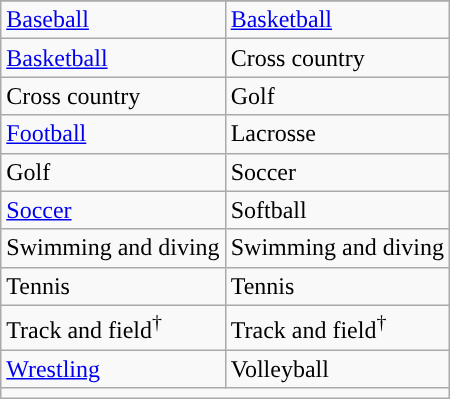<table class="wikitable" style=" ">
<tr>
</tr>
<tr>
<td><a href='#'>Baseball</a></td>
<td><a href='#'>Basketball</a></td>
</tr>
<tr>
<td><a href='#'>Basketball</a></td>
<td>Cross country</td>
</tr>
<tr>
<td>Cross country</td>
<td>Golf</td>
</tr>
<tr>
<td><a href='#'>Football</a></td>
<td>Lacrosse</td>
</tr>
<tr>
<td>Golf</td>
<td>Soccer</td>
</tr>
<tr>
<td><a href='#'>Soccer</a></td>
<td>Softball</td>
</tr>
<tr>
<td>Swimming and diving</td>
<td>Swimming and diving</td>
</tr>
<tr>
<td>Tennis</td>
<td>Tennis</td>
</tr>
<tr>
<td>Track and field<sup>†</sup></td>
<td>Track and field<sup>†</sup></td>
</tr>
<tr>
<td><a href='#'>Wrestling</a></td>
<td>Volleyball</td>
</tr>
<tr>
<td colspan="2"></td>
</tr>
</table>
